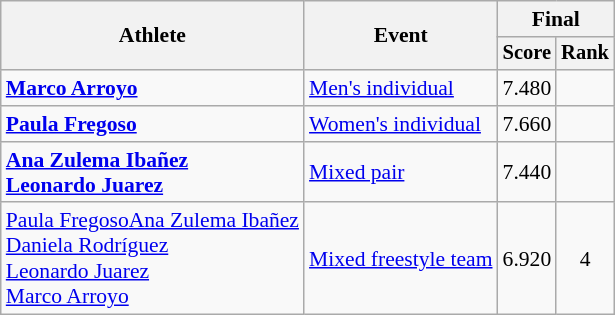<table class=wikitable style=font-size:90%;text-align:center>
<tr>
<th rowspan=2>Athlete</th>
<th rowspan=2>Event</th>
<th colspan=2>Final</th>
</tr>
<tr style=font-size:95%>
<th>Score</th>
<th>Rank</th>
</tr>
<tr>
<td align=left><strong><a href='#'>Marco Arroyo</a></strong></td>
<td align=left><a href='#'>Men's individual</a></td>
<td>7.480</td>
<td></td>
</tr>
<tr>
<td align=left><strong><a href='#'>Paula Fregoso</a></strong></td>
<td align=left><a href='#'>Women's individual</a></td>
<td>7.660</td>
<td></td>
</tr>
<tr>
<td align=left><strong><a href='#'>Ana Zulema Ibañez</a><br><a href='#'>Leonardo Juarez</a></strong></td>
<td align=left><a href='#'>Mixed pair</a></td>
<td>7.440</td>
<td></td>
</tr>
<tr>
<td align=left><a href='#'>Paula Fregoso</a><a href='#'>Ana Zulema Ibañez</a><br><a href='#'>Daniela Rodríguez</a><br><a href='#'>Leonardo Juarez</a><br><a href='#'>Marco Arroyo</a></td>
<td align=left><a href='#'>Mixed freestyle team</a></td>
<td>6.920</td>
<td>4</td>
</tr>
</table>
